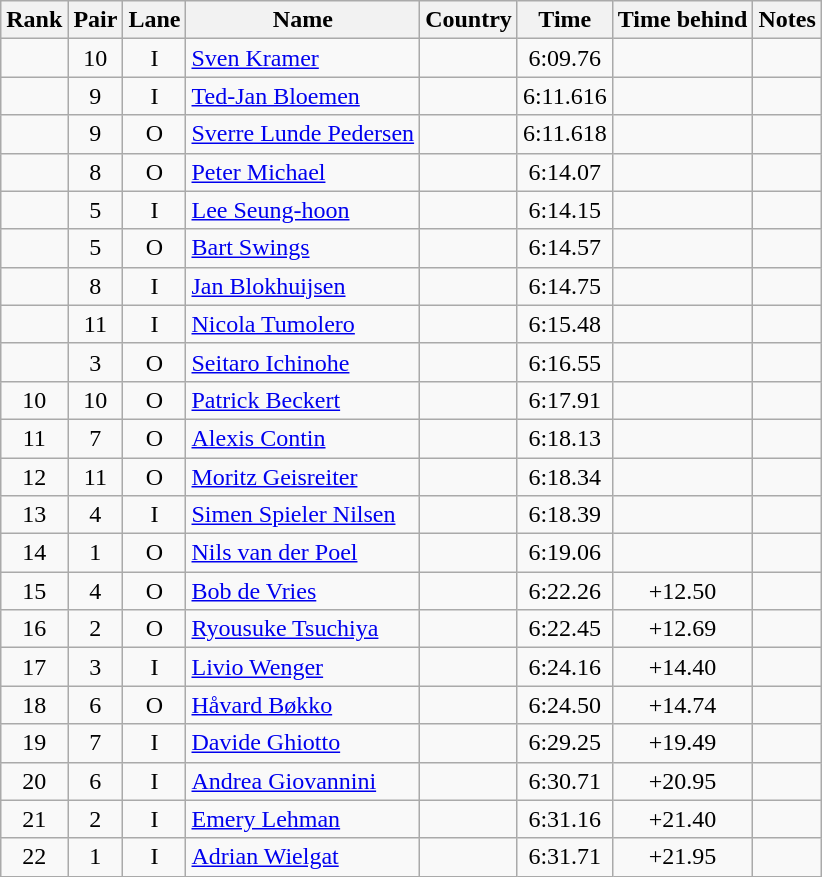<table class="wikitable sortable" style="text-align:center">
<tr>
<th>Rank</th>
<th>Pair</th>
<th>Lane</th>
<th>Name</th>
<th>Country</th>
<th>Time</th>
<th>Time behind</th>
<th>Notes</th>
</tr>
<tr>
<td></td>
<td>10</td>
<td>I</td>
<td align="left"><a href='#'>Sven Kramer</a></td>
<td align="left"></td>
<td>6:09.76</td>
<td></td>
<td> </td>
</tr>
<tr>
<td></td>
<td>9</td>
<td>I</td>
<td align="left"><a href='#'>Ted-Jan Bloemen</a></td>
<td align="left"></td>
<td>6:11.616</td>
<td></td>
<td></td>
</tr>
<tr>
<td></td>
<td>9</td>
<td>O</td>
<td align="left"><a href='#'>Sverre Lunde Pedersen</a></td>
<td align="left"></td>
<td>6:11.618</td>
<td></td>
<td></td>
</tr>
<tr>
<td></td>
<td>8</td>
<td>O</td>
<td align="left"><a href='#'>Peter Michael</a></td>
<td align="left"></td>
<td>6:14.07</td>
<td></td>
<td></td>
</tr>
<tr>
<td></td>
<td>5</td>
<td>I</td>
<td align="left"><a href='#'>Lee Seung-hoon</a></td>
<td align="left"></td>
<td>6:14.15</td>
<td></td>
<td></td>
</tr>
<tr>
<td></td>
<td>5</td>
<td>O</td>
<td align="left"><a href='#'>Bart Swings</a></td>
<td align="left"></td>
<td>6:14.57</td>
<td></td>
<td></td>
</tr>
<tr>
<td></td>
<td>8</td>
<td>I</td>
<td align="left"><a href='#'>Jan Blokhuijsen</a></td>
<td align="left"></td>
<td>6:14.75</td>
<td></td>
<td></td>
</tr>
<tr>
<td></td>
<td>11</td>
<td>I</td>
<td align="left"><a href='#'>Nicola Tumolero</a></td>
<td align="left"></td>
<td>6:15.48</td>
<td></td>
<td></td>
</tr>
<tr>
<td></td>
<td>3</td>
<td>O</td>
<td align="left"><a href='#'>Seitaro Ichinohe</a></td>
<td align="left"></td>
<td>6:16.55</td>
<td></td>
<td></td>
</tr>
<tr>
<td>10</td>
<td>10</td>
<td>O</td>
<td align="left"><a href='#'>Patrick Beckert</a></td>
<td align="left"></td>
<td>6:17.91</td>
<td></td>
<td></td>
</tr>
<tr>
<td>11</td>
<td>7</td>
<td>O</td>
<td align="left"><a href='#'>Alexis Contin</a></td>
<td align="left"></td>
<td>6:18.13</td>
<td></td>
<td></td>
</tr>
<tr>
<td>12</td>
<td>11</td>
<td>O</td>
<td align="left"><a href='#'>Moritz Geisreiter</a></td>
<td align="left"></td>
<td>6:18.34</td>
<td></td>
<td></td>
</tr>
<tr>
<td>13</td>
<td>4</td>
<td>I</td>
<td align="left"><a href='#'>Simen Spieler Nilsen</a></td>
<td align="left"></td>
<td>6:18.39</td>
<td></td>
<td></td>
</tr>
<tr>
<td>14</td>
<td>1</td>
<td>O</td>
<td align="left"><a href='#'>Nils van der Poel</a></td>
<td align="left"></td>
<td>6:19.06</td>
<td></td>
<td></td>
</tr>
<tr>
<td>15</td>
<td>4</td>
<td>O</td>
<td align="left"><a href='#'>Bob de Vries</a></td>
<td align="left"></td>
<td>6:22.26</td>
<td>+12.50</td>
<td></td>
</tr>
<tr>
<td>16</td>
<td>2</td>
<td>O</td>
<td align="left"><a href='#'>Ryousuke Tsuchiya</a></td>
<td align="left"></td>
<td>6:22.45</td>
<td>+12.69</td>
<td></td>
</tr>
<tr>
<td>17</td>
<td>3</td>
<td>I</td>
<td align="left"><a href='#'>Livio Wenger</a></td>
<td align="left"></td>
<td>6:24.16</td>
<td>+14.40</td>
<td></td>
</tr>
<tr>
<td>18</td>
<td>6</td>
<td>O</td>
<td align="left"><a href='#'>Håvard Bøkko</a></td>
<td align="left"></td>
<td>6:24.50</td>
<td>+14.74</td>
<td></td>
</tr>
<tr>
<td>19</td>
<td>7</td>
<td>I</td>
<td align="left"><a href='#'>Davide Ghiotto</a></td>
<td align="left"></td>
<td>6:29.25</td>
<td>+19.49</td>
<td></td>
</tr>
<tr>
<td>20</td>
<td>6</td>
<td>I</td>
<td align="left"><a href='#'>Andrea Giovannini</a></td>
<td align="left"></td>
<td>6:30.71</td>
<td>+20.95</td>
<td></td>
</tr>
<tr>
<td>21</td>
<td>2</td>
<td>I</td>
<td align="left"><a href='#'>Emery Lehman</a></td>
<td align="left"></td>
<td>6:31.16</td>
<td>+21.40</td>
<td></td>
</tr>
<tr>
<td>22</td>
<td>1</td>
<td>I</td>
<td align="left"><a href='#'>Adrian Wielgat</a></td>
<td align="left"></td>
<td>6:31.71</td>
<td>+21.95</td>
<td></td>
</tr>
</table>
